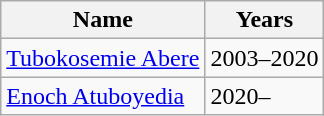<table class="wikitable">
<tr>
<th>Name</th>
<th>Years</th>
</tr>
<tr>
<td><a href='#'>Tubokosemie Abere</a></td>
<td>2003–2020</td>
</tr>
<tr>
<td><a href='#'>Enoch Atuboyedia</a></td>
<td>2020–</td>
</tr>
</table>
